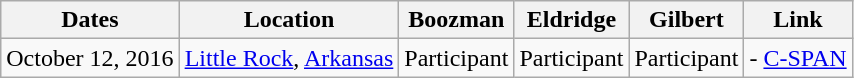<table class="wikitable" style="text-align:center">
<tr>
<th>Dates</th>
<th>Location</th>
<th>Boozman</th>
<th>Eldridge</th>
<th>Gilbert</th>
<th>Link</th>
</tr>
<tr>
<td>October 12, 2016</td>
<td><a href='#'>Little Rock</a>, <a href='#'>Arkansas</a></td>
<td>Participant</td>
<td>Participant</td>
<td>Participant</td>
<td align=left> - <a href='#'>C-SPAN</a></td>
</tr>
</table>
